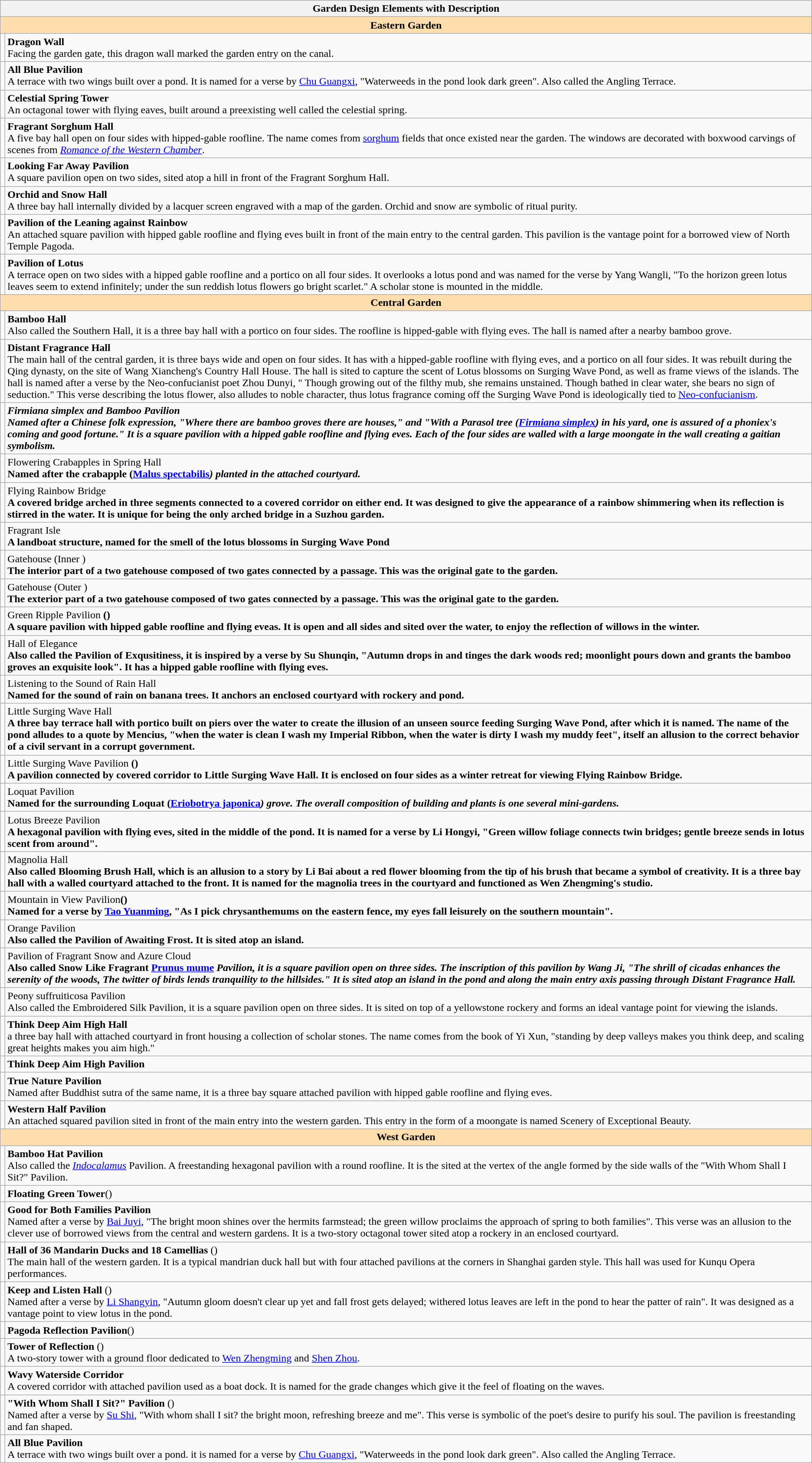<table class="wikitable collapsible collapsed">
<tr>
<th colspan="2">Garden Design Elements with Description</th>
</tr>
<tr>
<th style="background:#ffdead;" colspan="2">Eastern Garden</th>
</tr>
<tr ->
<td align="center"></td>
<td><strong>Dragon Wall</strong><br>Facing the garden gate, this dragon wall marked the garden entry on the canal.</td>
</tr>
<tr ->
<td align="center"></td>
<td><strong>All Blue Pavilion</strong><br>A terrace with two wings built over a pond. It is named for a verse by <a href='#'>Chu Guangxi</a>, "Waterweeds in the pond look dark green". Also called the Angling Terrace.</td>
</tr>
<tr ->
<td align="center"></td>
<td><strong>Celestial Spring Tower</strong><br>An octagonal tower with flying eaves, built around a preexisting well called the celestial spring.</td>
</tr>
<tr ->
<td align="center"></td>
<td><strong>Fragrant Sorghum Hall</strong><br>A five bay hall open on four sides with hipped-gable roofline. The name comes from <a href='#'>sorghum</a> fields that once existed near the garden. The windows are decorated with boxwood carvings of scenes from <em><a href='#'>Romance of the Western Chamber</a></em>.</td>
</tr>
<tr ->
<td align="center"></td>
<td><strong>Looking Far Away Pavilion</strong><br>A square pavilion open on two sides, sited atop a hill in front of the Fragrant Sorghum Hall.</td>
</tr>
<tr ->
<td align="center"></td>
<td><strong>Orchid and Snow Hall</strong><br>A three bay hall internally divided by a lacquer screen engraved with a map of the garden. Orchid and snow are symbolic of ritual purity.</td>
</tr>
<tr ->
<td align="center"></td>
<td><strong>Pavilion of the Leaning against Rainbow</strong><br>An attached square pavilion with hipped gable roofline and flying eves built in front of the main entry to the central garden. This pavilion is the vantage point for a borrowed view of North Temple Pagoda.</td>
</tr>
<tr ->
<td align="center"></td>
<td><strong>Pavilion of Lotus</strong><br>A terrace open on two sides with a hipped gable roofline and a portico on all four sides. It overlooks a lotus pond and was named for the verse by Yang Wangli, "To the horizon green lotus leaves seem to extend infinitely; under the sun reddish lotus flowers go bright scarlet."  A scholar stone is mounted in the middle.</td>
</tr>
<tr>
<th style="background:#ffdead;" colspan="2">Central Garden</th>
</tr>
<tr ->
<td align="center"></td>
<td><strong>Bamboo Hall</strong><br>Also called the Southern Hall, it is a three bay hall with a portico on four sides. The roofline is hipped-gable with flying eves. The hall is named after a nearby bamboo grove.</td>
</tr>
<tr ->
<td align="center"></td>
<td><strong>Distant Fragrance Hall</strong><br>The main hall of the central garden, it is three bays wide and open on four sides. It has with a hipped-gable roofline with flying eves, and a portico on all four sides. It was rebuilt during the Qing dynasty, on the site of Wang Xiancheng's Country Hall House. The hall is sited to capture the scent of Lotus blossoms on Surging Wave Pond, as well as frame views of the islands. The hall is named after a verse by the Neo-confucianist poet Zhou Dunyi, " Though growing out of the filthy mub, she remains unstained. Though bathed in clear water, she bears no sign of seduction."  This verse describing the lotus flower, also alludes to noble character, thus lotus fragrance coming off the Surging Wave Pond is ideologically tied to <a href='#'>Neo-confucianism</a>.</td>
</tr>
<tr ->
<td align="center"></td>
<td><strong><em>Firmiana simplex<em> and Bamboo Pavilion<strong><br>Named after a Chinese folk expression, "Where there are bamboo groves there are houses," and "With a Parasol tree (</em><a href='#'>Firmiana simplex</a><em>) in his yard, one is assured of a phoniex's coming and good fortune."  It is a square pavilion with a hipped gable roofline and flying eves. Each of the four sides are walled with a large moongate in the wall creating a gaitian symbolism.</td>
</tr>
<tr ->
<td align="center"></td>
<td></strong>Flowering Crabapples in Spring Hall<strong><br>Named after the crabapple (</em><a href='#'>Malus spectabilis</a><em>) planted in the attached courtyard.</td>
</tr>
<tr ->
<td align="center"></td>
<td></strong>Flying Rainbow Bridge<strong><br>A covered bridge arched in three segments connected to a covered corridor on either end. It was designed to give the appearance of a rainbow shimmering when its reflection is stirred in the water. It is unique for being the only arched bridge in a Suzhou garden.</td>
</tr>
<tr ->
<td align="center"></td>
<td></strong>Fragrant Isle<strong><br>A landboat structure, named for the smell of the lotus blossoms in Surging Wave Pond</td>
</tr>
<tr ->
<td align="center"></td>
<td></strong>Gatehouse (Inner )<strong><br>The interior part of a two gatehouse composed of two gates connected by a passage. This was the original gate to the garden.</td>
</tr>
<tr ->
<td align="center"></td>
<td></strong>Gatehouse (Outer )<strong><br>The exterior part of a two gatehouse composed of two gates connected by a passage. This was the original gate to the garden.</td>
</tr>
<tr ->
<td align="center"></td>
<td></strong>Green Ripple Pavilion<strong> ()<br>A square pavilion with hipped gable roofline and flying eveas. It is open and all sides and sited over the water, to enjoy the reflection of willows in the winter.</td>
</tr>
<tr ->
<td align="center"></td>
<td></strong>Hall of Elegance<strong><br>Also called the Pavilion of Exqusitiness, it is inspired by a verse by Su Shunqin, "Autumn drops in and tinges the dark woods red; moonlight pours down and grants the bamboo groves an exquisite look". It has a hipped gable roofline with flying eves.</td>
</tr>
<tr ->
<td align="center"></td>
<td></strong>Listening to the Sound of Rain Hall<strong><br>Named for the sound of rain on banana trees. It anchors an enclosed courtyard with rockery and pond.</td>
</tr>
<tr ->
<td align="center"></td>
<td></strong>Little Surging Wave Hall<strong><br>A three bay terrace hall with portico built on piers over the water to create the illusion of an unseen source feeding Surging Wave Pond, after which it is named. The name of the pond alludes to a quote by Mencius, "when the water is clean I wash my Imperial Ribbon, when the water is dirty I wash my muddy feet", itself an allusion to the correct behavior of a civil servant in a corrupt government.</td>
</tr>
<tr ->
<td align="center"></td>
<td></strong>Little Surging Wave Pavilion<strong> ()<br>A pavilion connected by covered corridor to Little Surging Wave Hall. It is enclosed on four sides as a winter retreat for viewing Flying Rainbow Bridge.</td>
</tr>
<tr ->
<td align="center"></td>
<td></strong>Loquat Pavilion<strong><br>Named for the surrounding Loquat (</em><a href='#'>Eriobotrya japonica</a><em>) grove. The overall composition of building and plants is one several mini-gardens.</td>
</tr>
<tr ->
<td align="center"></td>
<td></strong>Lotus Breeze Pavilion<strong><br>A hexagonal pavilion with flying eves, sited in the middle of the pond. It is named for a verse by Li Hongyi, "Green willow foliage connects twin bridges; gentle breeze sends in lotus scent from around".</td>
</tr>
<tr ->
<td align="center"></td>
<td></strong>Magnolia Hall<strong><br>Also called Blooming Brush Hall, which is an allusion to a story by Li Bai about a red flower blooming from the tip of his brush that became a symbol of creativity. It is a three bay hall with a walled courtyard attached to the front. It is named for the magnolia trees in the courtyard and functioned as Wen Zhengming's studio.</td>
</tr>
<tr ->
<td align="center"></td>
<td></strong>Mountain in View Pavilion<strong>()<br>Named for a verse by <a href='#'>Tao Yuanming</a>, "As I pick chrysanthemums on the eastern fence, my eyes fall leisurely on the southern mountain".</td>
</tr>
<tr ->
<td align="center"></td>
<td></strong>Orange Pavilion<strong><br>Also called the Pavilion of Awaiting Frost. It is sited atop an island.</td>
</tr>
<tr ->
<td align="center"></td>
<td></strong>Pavilion of Fragrant Snow and Azure Cloud<strong><br>Also called Snow Like Fragrant </em><a href='#'>Prunus mume</a><em> Pavilion, it is a square pavilion open on three sides. The inscription of this pavilion by Wang Ji, "The shrill of cicadas enhances the serenity of the woods, The twitter of birds lends tranquility to the hillsides."  It is sited atop an island in the pond and along the main entry axis passing through Distant Fragrance Hall.</td>
</tr>
<tr ->
<td align="center"></td>
<td></em></strong>Peony suffruiticosa</em> Pavilion</strong><br>Also called the Embroidered Silk Pavilion, it is a square pavilion open on three sides. It is sited on top of a yellowstone rockery and forms an ideal vantage point for viewing the islands.</td>
</tr>
<tr ->
<td align="center"></td>
<td><strong>Think Deep Aim High Hall</strong><br>a three bay hall with attached courtyard in front housing a collection of scholar stones. The name comes from the book of Yi Xun, "standing by deep valleys makes you think deep, and scaling great heights makes you aim high."</td>
</tr>
<tr ->
<td align="center"></td>
<td><strong>Think Deep Aim High Pavilion</strong> </td>
</tr>
<tr ->
<td align="center"></td>
<td><strong>True Nature Pavilion</strong><br>Named after Buddhist sutra of the same name, it is a three bay square attached pavilion with hipped gable roofline and flying eves.</td>
</tr>
<tr ->
<td align="center"></td>
<td><strong>Western Half Pavilion</strong><br>An attached squared pavilion sited in front of the main entry into the western garden. This entry in the form of a moongate is named Scenery of Exceptional Beauty.</td>
</tr>
<tr>
<th style="background:#ffdead;" colspan="2">West Garden</th>
</tr>
<tr ->
<td align="center"></td>
<td><strong>Bamboo Hat Pavilion</strong><br>Also called the <em><a href='#'>Indocalamus</a></em> Pavilion. A freestanding hexagonal pavilion with a round roofline. It is the sited at the vertex of the angle formed by the side walls of the "With Whom Shall I Sit?" Pavilion.</td>
</tr>
<tr ->
<td align="center"></td>
<td><strong>Floating Green Tower</strong>()</td>
</tr>
<tr ->
<td align="center"></td>
<td><strong>Good for Both Families Pavilion</strong><br>Named after a verse by <a href='#'>Bai Juyi</a>, "The bright moon shines over the hermits farmstead; the green willow proclaims the approach of spring to both families". This verse was an allusion to the clever use of borrowed views from the central and western gardens. It is a two-story octagonal tower sited atop a rockery in an enclosed courtyard.</td>
</tr>
<tr ->
<td align="center"></td>
<td><strong>Hall of 36 Mandarin Ducks and 18 Camellias</strong> ()<br>The main hall of the western garden. It is a typical mandrian duck hall but with four attached pavilions at the corners in Shanghai garden style. This hall was used for Kunqu Opera performances.</td>
</tr>
<tr ->
<td align="center"></td>
<td><strong>Keep and Listen Hall</strong> ()<br>Named after a verse by <a href='#'>Li Shangyin</a>, "Autumn gloom doesn't clear up yet and fall frost gets delayed; withered lotus leaves are left in the pond to hear the patter of rain". It was designed as a vantage point to view lotus in the pond.</td>
</tr>
<tr ->
<td align="center"></td>
<td><strong>Pagoda Reflection Pavilion</strong>()</td>
</tr>
<tr ->
<td align="center"></td>
<td><strong>Tower of Reflection</strong> ()<br>A two-story tower with a ground floor dedicated to <a href='#'>Wen Zhengming</a> and <a href='#'>Shen Zhou</a>.</td>
</tr>
<tr ->
<td align="center"></td>
<td><strong>Wavy Waterside Corridor</strong><br>A covered corridor with attached pavilion used as a boat dock. It is named for the grade changes which give it the feel of floating on the waves.</td>
</tr>
<tr ->
<td align="center"></td>
<td><strong>"With Whom Shall I Sit?" Pavilion</strong> ()<br>Named after a verse by <a href='#'>Su Shi</a>, "With whom shall I sit? the bright moon, refreshing breeze and me". This verse is symbolic of the poet's desire to purify his soul. The pavilion is freestanding and fan shaped.</td>
</tr>
<tr ->
<td align="center"></td>
<td><strong>All Blue Pavilion</strong><br>A terrace with two wings built over a pond. it is named for a verse by <a href='#'>Chu Guangxi</a>, "Waterweeds in the pond look dark green". Also called the Angling Terrace.</td>
</tr>
</table>
